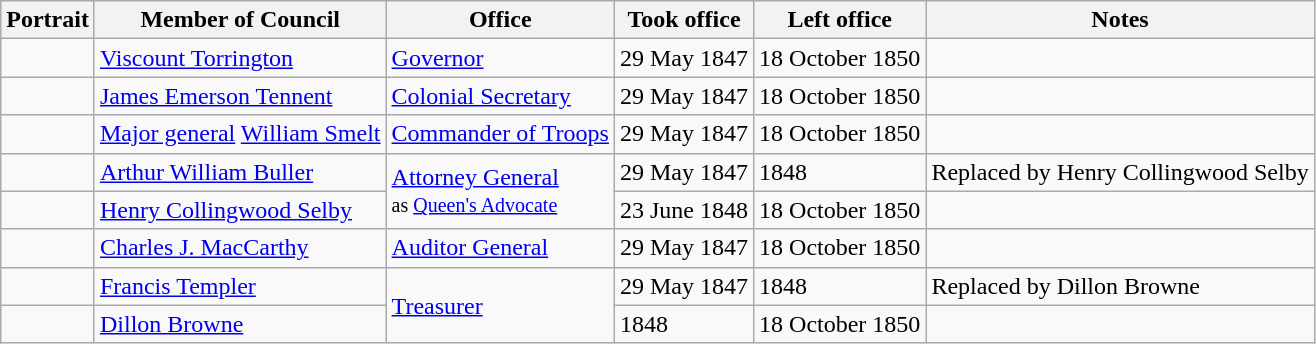<table class="wikitable sortable" text-align:center">
<tr>
<th>Portrait</th>
<th>Member of Council</th>
<th>Office</th>
<th>Took office</th>
<th>Left office</th>
<th>Notes</th>
</tr>
<tr>
<td></td>
<td><a href='#'>Viscount Torrington</a></td>
<td><a href='#'>Governor</a></td>
<td>29 May 1847</td>
<td>18 October 1850</td>
<td></td>
</tr>
<tr>
<td></td>
<td><a href='#'>James Emerson Tennent</a></td>
<td><a href='#'>Colonial Secretary</a></td>
<td>29 May 1847</td>
<td>18 October 1850</td>
<td></td>
</tr>
<tr>
<td></td>
<td><a href='#'>Major general</a> <a href='#'>William Smelt</a></td>
<td><a href='#'>Commander of Troops</a></td>
<td>29 May 1847</td>
<td>18 October 1850</td>
<td></td>
</tr>
<tr>
<td></td>
<td><a href='#'>Arthur William Buller</a></td>
<td rowspan=2><a href='#'>Attorney General</a><br><small>as <a href='#'>Queen's Advocate</a></small></td>
<td>29 May 1847</td>
<td>1848</td>
<td>Replaced by Henry Collingwood Selby</td>
</tr>
<tr>
<td></td>
<td><a href='#'>Henry Collingwood Selby</a></td>
<td>23 June 1848</td>
<td>18 October 1850</td>
<td></td>
</tr>
<tr>
<td></td>
<td><a href='#'>Charles J. MacCarthy</a></td>
<td><a href='#'>Auditor General</a></td>
<td>29 May 1847</td>
<td>18 October 1850</td>
<td></td>
</tr>
<tr>
<td></td>
<td><a href='#'>Francis Templer</a></td>
<td rowspan=2><a href='#'>Treasurer</a></td>
<td>29 May 1847</td>
<td>1848</td>
<td>Replaced by Dillon Browne</td>
</tr>
<tr>
<td></td>
<td><a href='#'>Dillon Browne</a></td>
<td>1848</td>
<td>18 October 1850</td>
<td></td>
</tr>
</table>
